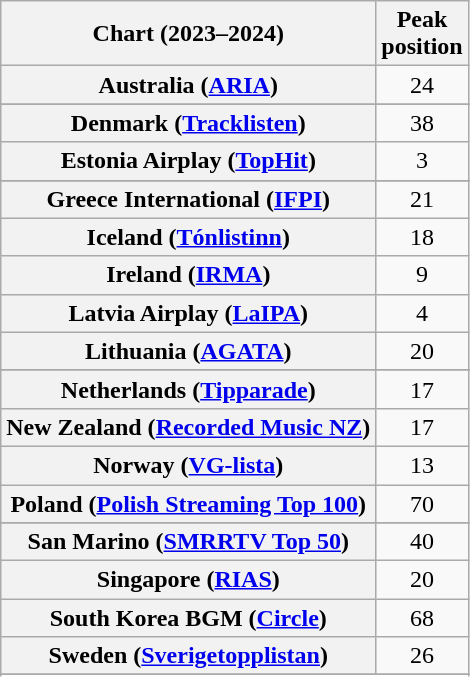<table class="wikitable sortable plainrowheaders" style="text-align:center">
<tr>
<th scope="col">Chart (2023–2024)</th>
<th scope="col">Peak<br>position</th>
</tr>
<tr>
<th scope="row">Australia (<a href='#'>ARIA</a>)</th>
<td>24</td>
</tr>
<tr>
</tr>
<tr>
<th scope="row">Denmark (<a href='#'>Tracklisten</a>)</th>
<td>38</td>
</tr>
<tr>
<th scope="row">Estonia Airplay (<a href='#'>TopHit</a>)</th>
<td>3</td>
</tr>
<tr>
</tr>
<tr>
</tr>
<tr>
<th scope="row">Greece International (<a href='#'>IFPI</a>)</th>
<td>21</td>
</tr>
<tr>
<th scope="row">Iceland (<a href='#'>Tónlistinn</a>)</th>
<td>18</td>
</tr>
<tr>
<th scope="row">Ireland (<a href='#'>IRMA</a>)</th>
<td>9</td>
</tr>
<tr>
<th scope="row">Latvia Airplay (<a href='#'>LaIPA</a>)</th>
<td>4</td>
</tr>
<tr>
<th scope="row">Lithuania (<a href='#'>AGATA</a>)</th>
<td>20</td>
</tr>
<tr>
</tr>
<tr>
<th scope="row">Netherlands (<a href='#'>Tipparade</a>)</th>
<td>17</td>
</tr>
<tr>
<th scope="row">New Zealand (<a href='#'>Recorded Music NZ</a>)</th>
<td>17</td>
</tr>
<tr>
<th scope="row">Norway (<a href='#'>VG-lista</a>)</th>
<td>13</td>
</tr>
<tr>
<th scope="row">Poland (<a href='#'>Polish Streaming Top 100</a>)</th>
<td>70</td>
</tr>
<tr>
</tr>
<tr>
<th scope="row">San Marino (<a href='#'>SMRRTV Top 50</a>)</th>
<td>40</td>
</tr>
<tr>
<th scope="row">Singapore (<a href='#'>RIAS</a>)</th>
<td>20</td>
</tr>
<tr>
<th scope="row">South Korea BGM (<a href='#'>Circle</a>)</th>
<td>68</td>
</tr>
<tr>
<th scope="row">Sweden (<a href='#'>Sverigetopplistan</a>)</th>
<td>26</td>
</tr>
<tr>
</tr>
<tr>
</tr>
<tr>
</tr>
<tr>
</tr>
</table>
